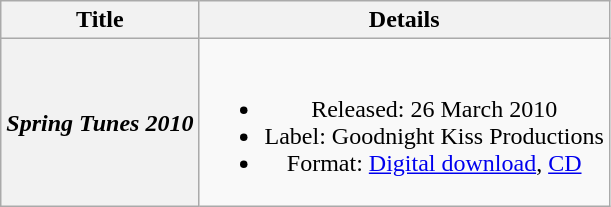<table class="wikitable plainrowheaders" style="text-align:center;">
<tr>
<th scope="col">Title</th>
<th scope="col">Details</th>
</tr>
<tr>
<th scope="row"><em>Spring Tunes 2010</em></th>
<td><br><ul><li>Released: 26 March 2010</li><li>Label: Goodnight Kiss Productions</li><li>Format: <a href='#'>Digital download</a>, <a href='#'>CD</a></li></ul></td>
</tr>
</table>
